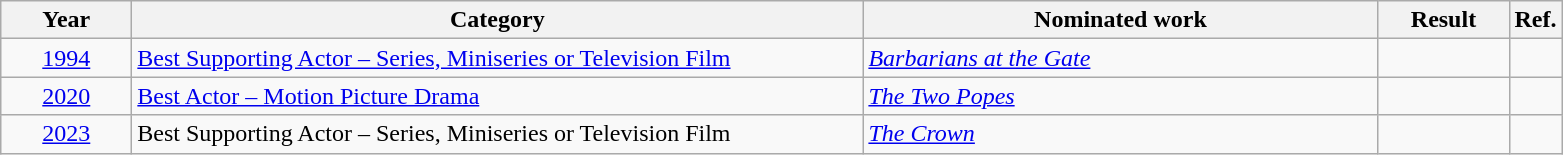<table class=wikitable>
<tr>
<th scope="col" style="width:5em;">Year</th>
<th scope="col" style="width:30em;">Category</th>
<th scope="col" style="width:21em;">Nominated work</th>
<th scope="col" style="width:5em;">Result</th>
<th>Ref.</th>
</tr>
<tr>
<td style="text-align:center;"><a href='#'>1994</a></td>
<td><a href='#'>Best Supporting Actor – Series, Miniseries or Television Film</a></td>
<td><em><a href='#'>Barbarians at the Gate</a></em></td>
<td></td>
<td style="text-align:center;"></td>
</tr>
<tr>
<td style="text-align:center;"><a href='#'>2020</a></td>
<td><a href='#'>Best Actor – Motion Picture Drama</a></td>
<td><em><a href='#'>The Two Popes</a></em></td>
<td></td>
<td style="text-align:center;"></td>
</tr>
<tr>
<td style="text-align:center;"><a href='#'>2023</a></td>
<td>Best Supporting Actor – Series, Miniseries or Television Film</td>
<td><em><a href='#'>The Crown</a></em></td>
<td></td>
<td style="text-align:center;"></td>
</tr>
</table>
